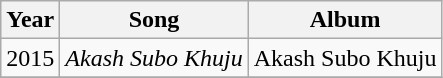<table class="wikitable">
<tr>
<th>Year</th>
<th>Song</th>
<th>Album</th>
</tr>
<tr>
<td>2015</td>
<td><em>Akash Subo Khuju</em></td>
<td>Akash Subo Khuju</td>
</tr>
<tr>
</tr>
</table>
